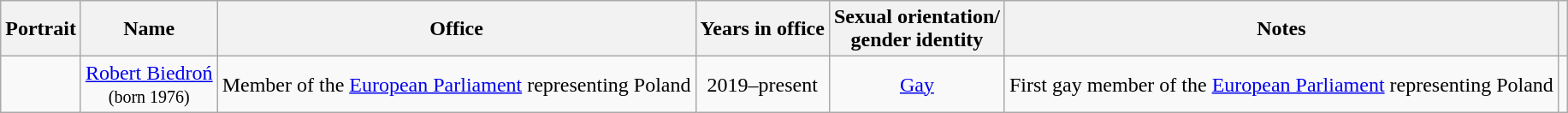<table class="wikitable sortable" style="text-align:center">
<tr>
<th class=unsortable>Portrait</th>
<th>Name</th>
<th>Office</th>
<th>Years in office</th>
<th>Sexual orientation/<br>gender identity</th>
<th class=unsortable>Notes</th>
<th scope="col" class="unsortable"></th>
</tr>
<tr>
<td></td>
<td><a href='#'>Robert Biedroń</a><br><small>(born 1976)</small></td>
<td>Member of the <a href='#'>European Parliament</a> representing Poland</td>
<td>2019–present</td>
<td><a href='#'>Gay</a></td>
<td>First gay member of the <a href='#'>European Parliament</a> representing Poland</td>
<td></td>
</tr>
</table>
